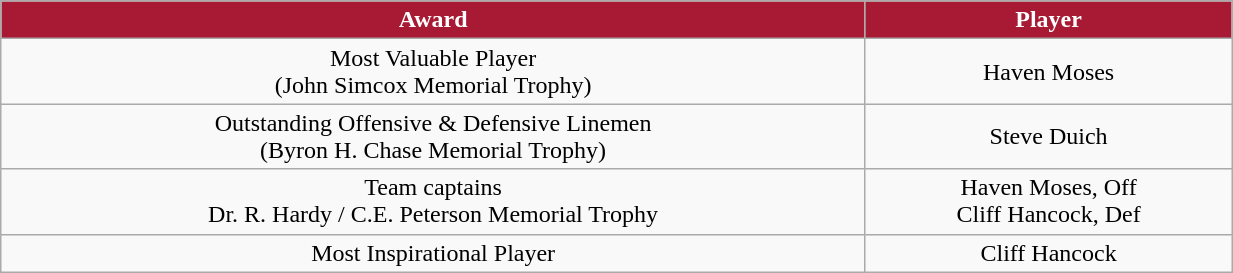<table class="wikitable" width="65%">
<tr>
<th style="background:#A81933;color:#FFFFFF;">Award</th>
<th style="background:#A81933;color:#FFFFFF;">Player</th>
</tr>
<tr align="center" bgcolor="">
<td>Most Valuable Player<br>(John Simcox Memorial Trophy)</td>
<td>Haven Moses</td>
</tr>
<tr align="center" bgcolor="">
<td>Outstanding Offensive & Defensive Linemen<br>(Byron H. Chase Memorial Trophy)</td>
<td>Steve Duich</td>
</tr>
<tr align="center" bgcolor="">
<td>Team captains<br>Dr. R. Hardy / C.E. Peterson Memorial Trophy</td>
<td>Haven Moses, Off<br>Cliff Hancock, Def</td>
</tr>
<tr align="center" bgcolor="">
<td>Most Inspirational Player</td>
<td>Cliff Hancock</td>
</tr>
</table>
